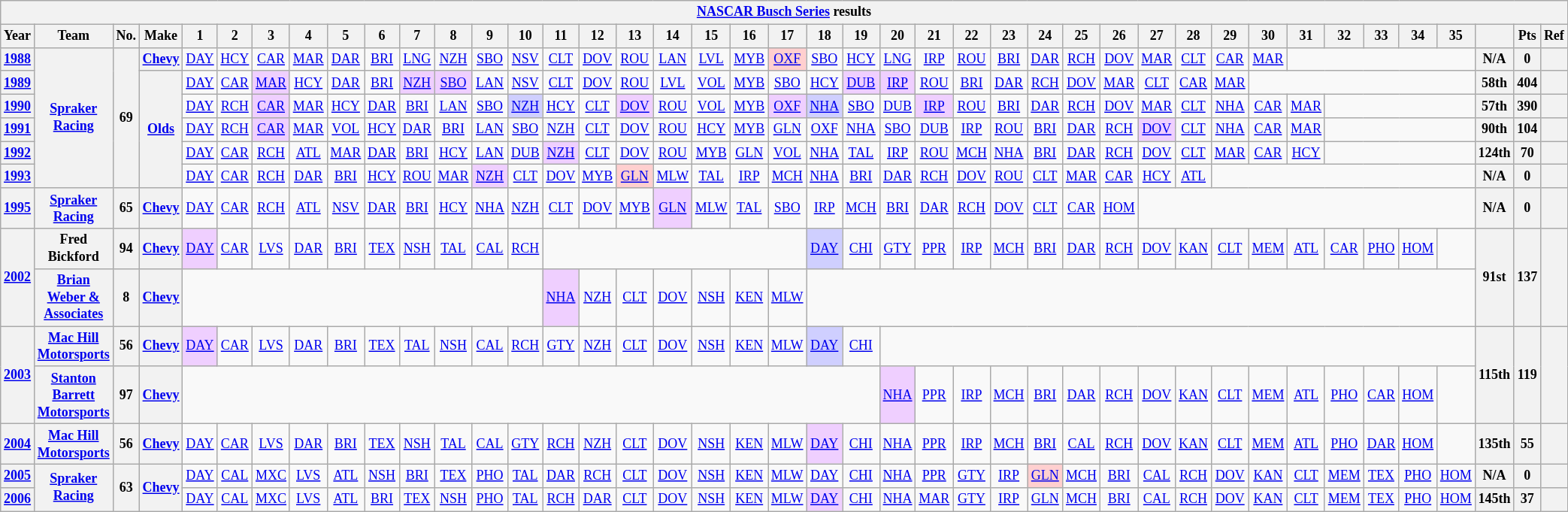<table class="wikitable" style="text-align:center; font-size:75%">
<tr>
<th colspan=43><a href='#'>NASCAR Busch Series</a> results</th>
</tr>
<tr>
<th>Year</th>
<th>Team</th>
<th>No.</th>
<th>Make</th>
<th>1</th>
<th>2</th>
<th>3</th>
<th>4</th>
<th>5</th>
<th>6</th>
<th>7</th>
<th>8</th>
<th>9</th>
<th>10</th>
<th>11</th>
<th>12</th>
<th>13</th>
<th>14</th>
<th>15</th>
<th>16</th>
<th>17</th>
<th>18</th>
<th>19</th>
<th>20</th>
<th>21</th>
<th>22</th>
<th>23</th>
<th>24</th>
<th>25</th>
<th>26</th>
<th>27</th>
<th>28</th>
<th>29</th>
<th>30</th>
<th>31</th>
<th>32</th>
<th>33</th>
<th>34</th>
<th>35</th>
<th></th>
<th>Pts</th>
<th>Ref</th>
</tr>
<tr>
<th><a href='#'>1988</a></th>
<th rowspan=6><a href='#'>Spraker Racing</a></th>
<th rowspan=6>69</th>
<th><a href='#'>Chevy</a></th>
<td><a href='#'>DAY</a></td>
<td><a href='#'>HCY</a></td>
<td><a href='#'>CAR</a></td>
<td><a href='#'>MAR</a></td>
<td><a href='#'>DAR</a></td>
<td><a href='#'>BRI</a></td>
<td><a href='#'>LNG</a></td>
<td><a href='#'>NZH</a></td>
<td><a href='#'>SBO</a></td>
<td><a href='#'>NSV</a></td>
<td><a href='#'>CLT</a></td>
<td><a href='#'>DOV</a></td>
<td><a href='#'>ROU</a></td>
<td><a href='#'>LAN</a></td>
<td><a href='#'>LVL</a></td>
<td><a href='#'>MYB</a></td>
<td style="background:#FFCFCF;"><a href='#'>OXF</a><br></td>
<td><a href='#'>SBO</a></td>
<td><a href='#'>HCY</a></td>
<td><a href='#'>LNG</a></td>
<td><a href='#'>IRP</a></td>
<td><a href='#'>ROU</a></td>
<td><a href='#'>BRI</a></td>
<td><a href='#'>DAR</a></td>
<td><a href='#'>RCH</a></td>
<td><a href='#'>DOV</a></td>
<td><a href='#'>MAR</a></td>
<td><a href='#'>CLT</a></td>
<td><a href='#'>CAR</a></td>
<td><a href='#'>MAR</a></td>
<td colspan=5></td>
<th>N/A</th>
<th>0</th>
<th></th>
</tr>
<tr>
<th><a href='#'>1989</a></th>
<th rowspan=5><a href='#'>Olds</a></th>
<td><a href='#'>DAY</a></td>
<td><a href='#'>CAR</a></td>
<td style="background:#EFCFFF;"><a href='#'>MAR</a><br></td>
<td><a href='#'>HCY</a></td>
<td><a href='#'>DAR</a></td>
<td><a href='#'>BRI</a></td>
<td style="background:#EFCFFF;"><a href='#'>NZH</a><br></td>
<td style="background:#EFCFFF;"><a href='#'>SBO</a><br></td>
<td><a href='#'>LAN</a></td>
<td><a href='#'>NSV</a></td>
<td><a href='#'>CLT</a></td>
<td><a href='#'>DOV</a></td>
<td><a href='#'>ROU</a></td>
<td><a href='#'>LVL</a></td>
<td><a href='#'>VOL</a></td>
<td><a href='#'>MYB</a></td>
<td><a href='#'>SBO</a></td>
<td><a href='#'>HCY</a></td>
<td style="background:#EFCFFF;"><a href='#'>DUB</a><br></td>
<td style="background:#EFCFFF;"><a href='#'>IRP</a><br></td>
<td><a href='#'>ROU</a></td>
<td><a href='#'>BRI</a></td>
<td><a href='#'>DAR</a></td>
<td><a href='#'>RCH</a></td>
<td><a href='#'>DOV</a></td>
<td><a href='#'>MAR</a></td>
<td><a href='#'>CLT</a></td>
<td><a href='#'>CAR</a></td>
<td><a href='#'>MAR</a></td>
<td colspan=6></td>
<th>58th</th>
<th>404</th>
<th></th>
</tr>
<tr>
<th><a href='#'>1990</a></th>
<td><a href='#'>DAY</a></td>
<td><a href='#'>RCH</a></td>
<td style="background:#EFCFFF;"><a href='#'>CAR</a><br></td>
<td><a href='#'>MAR</a></td>
<td><a href='#'>HCY</a></td>
<td><a href='#'>DAR</a></td>
<td><a href='#'>BRI</a></td>
<td><a href='#'>LAN</a></td>
<td><a href='#'>SBO</a></td>
<td style="background:#CFCFFF;"><a href='#'>NZH</a><br></td>
<td><a href='#'>HCY</a></td>
<td><a href='#'>CLT</a></td>
<td style="background:#EFCFFF;"><a href='#'>DOV</a><br></td>
<td><a href='#'>ROU</a></td>
<td><a href='#'>VOL</a></td>
<td><a href='#'>MYB</a></td>
<td style="background:#EFCFFF;"><a href='#'>OXF</a><br></td>
<td style="background:#CFCFFF;"><a href='#'>NHA</a><br></td>
<td><a href='#'>SBO</a></td>
<td><a href='#'>DUB</a></td>
<td style="background:#EFCFFF;"><a href='#'>IRP</a><br></td>
<td><a href='#'>ROU</a></td>
<td><a href='#'>BRI</a></td>
<td><a href='#'>DAR</a></td>
<td><a href='#'>RCH</a></td>
<td><a href='#'>DOV</a></td>
<td><a href='#'>MAR</a></td>
<td><a href='#'>CLT</a></td>
<td><a href='#'>NHA</a></td>
<td><a href='#'>CAR</a></td>
<td><a href='#'>MAR</a></td>
<td colspan=4></td>
<th>57th</th>
<th>390</th>
<th></th>
</tr>
<tr>
<th><a href='#'>1991</a></th>
<td><a href='#'>DAY</a></td>
<td><a href='#'>RCH</a></td>
<td style="background:#EFCFFF;"><a href='#'>CAR</a><br></td>
<td><a href='#'>MAR</a></td>
<td><a href='#'>VOL</a></td>
<td><a href='#'>HCY</a></td>
<td><a href='#'>DAR</a></td>
<td><a href='#'>BRI</a></td>
<td><a href='#'>LAN</a></td>
<td><a href='#'>SBO</a></td>
<td><a href='#'>NZH</a></td>
<td><a href='#'>CLT</a></td>
<td><a href='#'>DOV</a></td>
<td><a href='#'>ROU</a></td>
<td><a href='#'>HCY</a></td>
<td><a href='#'>MYB</a></td>
<td><a href='#'>GLN</a></td>
<td><a href='#'>OXF</a></td>
<td><a href='#'>NHA</a></td>
<td><a href='#'>SBO</a></td>
<td><a href='#'>DUB</a></td>
<td><a href='#'>IRP</a></td>
<td><a href='#'>ROU</a></td>
<td><a href='#'>BRI</a></td>
<td><a href='#'>DAR</a></td>
<td><a href='#'>RCH</a></td>
<td style="background:#EFCFFF;"><a href='#'>DOV</a><br></td>
<td><a href='#'>CLT</a></td>
<td><a href='#'>NHA</a></td>
<td><a href='#'>CAR</a></td>
<td><a href='#'>MAR</a></td>
<td colspan=4></td>
<th>90th</th>
<th>104</th>
<th></th>
</tr>
<tr>
<th><a href='#'>1992</a></th>
<td><a href='#'>DAY</a></td>
<td><a href='#'>CAR</a></td>
<td><a href='#'>RCH</a></td>
<td><a href='#'>ATL</a></td>
<td><a href='#'>MAR</a></td>
<td><a href='#'>DAR</a></td>
<td><a href='#'>BRI</a></td>
<td><a href='#'>HCY</a></td>
<td><a href='#'>LAN</a></td>
<td><a href='#'>DUB</a></td>
<td style="background:#EFCFFF;"><a href='#'>NZH</a><br></td>
<td><a href='#'>CLT</a></td>
<td><a href='#'>DOV</a></td>
<td><a href='#'>ROU</a></td>
<td><a href='#'>MYB</a></td>
<td><a href='#'>GLN</a></td>
<td><a href='#'>VOL</a></td>
<td><a href='#'>NHA</a></td>
<td><a href='#'>TAL</a></td>
<td><a href='#'>IRP</a></td>
<td><a href='#'>ROU</a></td>
<td><a href='#'>MCH</a></td>
<td><a href='#'>NHA</a></td>
<td><a href='#'>BRI</a></td>
<td><a href='#'>DAR</a></td>
<td><a href='#'>RCH</a></td>
<td><a href='#'>DOV</a></td>
<td><a href='#'>CLT</a></td>
<td><a href='#'>MAR</a></td>
<td><a href='#'>CAR</a></td>
<td><a href='#'>HCY</a></td>
<td colspan=4></td>
<th>124th</th>
<th>70</th>
<th></th>
</tr>
<tr>
<th><a href='#'>1993</a></th>
<td><a href='#'>DAY</a></td>
<td><a href='#'>CAR</a></td>
<td><a href='#'>RCH</a></td>
<td><a href='#'>DAR</a></td>
<td><a href='#'>BRI</a></td>
<td><a href='#'>HCY</a></td>
<td><a href='#'>ROU</a></td>
<td><a href='#'>MAR</a></td>
<td style="background:#EFCFFF;"><a href='#'>NZH</a><br></td>
<td><a href='#'>CLT</a></td>
<td><a href='#'>DOV</a></td>
<td><a href='#'>MYB</a></td>
<td style="background:#FFCFCF;"><a href='#'>GLN</a><br></td>
<td><a href='#'>MLW</a></td>
<td><a href='#'>TAL</a></td>
<td><a href='#'>IRP</a></td>
<td><a href='#'>MCH</a></td>
<td><a href='#'>NHA</a></td>
<td><a href='#'>BRI</a></td>
<td><a href='#'>DAR</a></td>
<td><a href='#'>RCH</a></td>
<td><a href='#'>DOV</a></td>
<td><a href='#'>ROU</a></td>
<td><a href='#'>CLT</a></td>
<td><a href='#'>MAR</a></td>
<td><a href='#'>CAR</a></td>
<td><a href='#'>HCY</a></td>
<td><a href='#'>ATL</a></td>
<td colspan=7></td>
<th>N/A</th>
<th>0</th>
<th></th>
</tr>
<tr>
<th><a href='#'>1995</a></th>
<th><a href='#'>Spraker Racing</a></th>
<th>65</th>
<th><a href='#'>Chevy</a></th>
<td><a href='#'>DAY</a></td>
<td><a href='#'>CAR</a></td>
<td><a href='#'>RCH</a></td>
<td><a href='#'>ATL</a></td>
<td><a href='#'>NSV</a></td>
<td><a href='#'>DAR</a></td>
<td><a href='#'>BRI</a></td>
<td><a href='#'>HCY</a></td>
<td><a href='#'>NHA</a></td>
<td><a href='#'>NZH</a></td>
<td><a href='#'>CLT</a></td>
<td><a href='#'>DOV</a></td>
<td><a href='#'>MYB</a></td>
<td style="background:#EFCFFF;"><a href='#'>GLN</a><br></td>
<td><a href='#'>MLW</a></td>
<td><a href='#'>TAL</a></td>
<td><a href='#'>SBO</a></td>
<td><a href='#'>IRP</a></td>
<td><a href='#'>MCH</a></td>
<td><a href='#'>BRI</a></td>
<td><a href='#'>DAR</a></td>
<td><a href='#'>RCH</a></td>
<td><a href='#'>DOV</a></td>
<td><a href='#'>CLT</a></td>
<td><a href='#'>CAR</a></td>
<td><a href='#'>HOM</a></td>
<td colspan=9></td>
<th>N/A</th>
<th>0</th>
<th></th>
</tr>
<tr>
<th rowspan=2><a href='#'>2002</a></th>
<th>Fred Bickford</th>
<th>94</th>
<th><a href='#'>Chevy</a></th>
<td style="background:#EFCFFF;"><a href='#'>DAY</a><br></td>
<td><a href='#'>CAR</a></td>
<td><a href='#'>LVS</a></td>
<td><a href='#'>DAR</a></td>
<td><a href='#'>BRI</a></td>
<td><a href='#'>TEX</a></td>
<td><a href='#'>NSH</a></td>
<td><a href='#'>TAL</a></td>
<td><a href='#'>CAL</a></td>
<td><a href='#'>RCH</a></td>
<td colspan=7></td>
<td style="background:#CFCFFF;"><a href='#'>DAY</a><br></td>
<td><a href='#'>CHI</a></td>
<td><a href='#'>GTY</a></td>
<td><a href='#'>PPR</a></td>
<td><a href='#'>IRP</a></td>
<td><a href='#'>MCH</a></td>
<td><a href='#'>BRI</a></td>
<td><a href='#'>DAR</a></td>
<td><a href='#'>RCH</a></td>
<td><a href='#'>DOV</a></td>
<td><a href='#'>KAN</a></td>
<td><a href='#'>CLT</a></td>
<td><a href='#'>MEM</a></td>
<td><a href='#'>ATL</a></td>
<td><a href='#'>CAR</a></td>
<td><a href='#'>PHO</a></td>
<td><a href='#'>HOM</a></td>
<td></td>
<th rowspan=2>91st</th>
<th rowspan=2>137</th>
<th rowspan=2></th>
</tr>
<tr>
<th><a href='#'>Brian Weber & Associates</a></th>
<th>8</th>
<th><a href='#'>Chevy</a></th>
<td colspan=10></td>
<td style="background:#EFCFFF;"><a href='#'>NHA</a><br></td>
<td><a href='#'>NZH</a></td>
<td><a href='#'>CLT</a></td>
<td><a href='#'>DOV</a></td>
<td><a href='#'>NSH</a></td>
<td><a href='#'>KEN</a></td>
<td><a href='#'>MLW</a></td>
<td colspan=18></td>
</tr>
<tr>
<th rowspan=2><a href='#'>2003</a></th>
<th><a href='#'>Mac Hill Motorsports</a></th>
<th>56</th>
<th><a href='#'>Chevy</a></th>
<td style="background:#EFCFFF;"><a href='#'>DAY</a><br></td>
<td><a href='#'>CAR</a></td>
<td><a href='#'>LVS</a></td>
<td><a href='#'>DAR</a></td>
<td><a href='#'>BRI</a></td>
<td><a href='#'>TEX</a></td>
<td><a href='#'>TAL</a></td>
<td><a href='#'>NSH</a></td>
<td><a href='#'>CAL</a></td>
<td><a href='#'>RCH</a></td>
<td><a href='#'>GTY</a></td>
<td><a href='#'>NZH</a></td>
<td><a href='#'>CLT</a></td>
<td><a href='#'>DOV</a></td>
<td><a href='#'>NSH</a></td>
<td><a href='#'>KEN</a></td>
<td><a href='#'>MLW</a></td>
<td style="background:#CFCFFF;"><a href='#'>DAY</a><br></td>
<td><a href='#'>CHI</a></td>
<td colspan=16></td>
<th rowspan=2>115th</th>
<th rowspan=2>119</th>
<th rowspan=2></th>
</tr>
<tr>
<th><a href='#'>Stanton Barrett Motorsports</a></th>
<th>97</th>
<th><a href='#'>Chevy</a></th>
<td colspan=19></td>
<td style="background:#EFCFFF;"><a href='#'>NHA</a><br></td>
<td><a href='#'>PPR</a></td>
<td><a href='#'>IRP</a></td>
<td><a href='#'>MCH</a></td>
<td><a href='#'>BRI</a></td>
<td><a href='#'>DAR</a></td>
<td><a href='#'>RCH</a></td>
<td><a href='#'>DOV</a></td>
<td><a href='#'>KAN</a></td>
<td><a href='#'>CLT</a></td>
<td><a href='#'>MEM</a></td>
<td><a href='#'>ATL</a></td>
<td><a href='#'>PHO</a></td>
<td><a href='#'>CAR</a></td>
<td><a href='#'>HOM</a></td>
<td></td>
</tr>
<tr>
<th><a href='#'>2004</a></th>
<th><a href='#'>Mac Hill Motorsports</a></th>
<th>56</th>
<th><a href='#'>Chevy</a></th>
<td><a href='#'>DAY</a></td>
<td><a href='#'>CAR</a></td>
<td><a href='#'>LVS</a></td>
<td><a href='#'>DAR</a></td>
<td><a href='#'>BRI</a></td>
<td><a href='#'>TEX</a></td>
<td><a href='#'>NSH</a></td>
<td><a href='#'>TAL</a></td>
<td><a href='#'>CAL</a></td>
<td><a href='#'>GTY</a></td>
<td><a href='#'>RCH</a></td>
<td><a href='#'>NZH</a></td>
<td><a href='#'>CLT</a></td>
<td><a href='#'>DOV</a></td>
<td><a href='#'>NSH</a></td>
<td><a href='#'>KEN</a></td>
<td><a href='#'>MLW</a></td>
<td style="background:#EFCFFF;"><a href='#'>DAY</a><br></td>
<td><a href='#'>CHI</a></td>
<td><a href='#'>NHA</a></td>
<td><a href='#'>PPR</a></td>
<td><a href='#'>IRP</a></td>
<td><a href='#'>MCH</a></td>
<td><a href='#'>BRI</a></td>
<td><a href='#'>CAL</a></td>
<td><a href='#'>RCH</a></td>
<td><a href='#'>DOV</a></td>
<td><a href='#'>KAN</a></td>
<td><a href='#'>CLT</a></td>
<td><a href='#'>MEM</a></td>
<td><a href='#'>ATL</a></td>
<td><a href='#'>PHO</a></td>
<td><a href='#'>DAR</a></td>
<td><a href='#'>HOM</a></td>
<td></td>
<th>135th</th>
<th>55</th>
<th></th>
</tr>
<tr>
<th><a href='#'>2005</a></th>
<th rowspan=2><a href='#'>Spraker Racing</a></th>
<th rowspan=2>63</th>
<th rowspan=2><a href='#'>Chevy</a></th>
<td><a href='#'>DAY</a></td>
<td><a href='#'>CAL</a></td>
<td><a href='#'>MXC</a></td>
<td><a href='#'>LVS</a></td>
<td><a href='#'>ATL</a></td>
<td><a href='#'>NSH</a></td>
<td><a href='#'>BRI</a></td>
<td><a href='#'>TEX</a></td>
<td><a href='#'>PHO</a></td>
<td><a href='#'>TAL</a></td>
<td><a href='#'>DAR</a></td>
<td><a href='#'>RCH</a></td>
<td><a href='#'>CLT</a></td>
<td><a href='#'>DOV</a></td>
<td><a href='#'>NSH</a></td>
<td><a href='#'>KEN</a></td>
<td><a href='#'>MLW</a></td>
<td><a href='#'>DAY</a></td>
<td><a href='#'>CHI</a></td>
<td><a href='#'>NHA</a></td>
<td><a href='#'>PPR</a></td>
<td><a href='#'>GTY</a></td>
<td><a href='#'>IRP</a></td>
<td style="background:#FFCFCF;"><a href='#'>GLN</a><br></td>
<td><a href='#'>MCH</a></td>
<td><a href='#'>BRI</a></td>
<td><a href='#'>CAL</a></td>
<td><a href='#'>RCH</a></td>
<td><a href='#'>DOV</a></td>
<td><a href='#'>KAN</a></td>
<td><a href='#'>CLT</a></td>
<td><a href='#'>MEM</a></td>
<td><a href='#'>TEX</a></td>
<td><a href='#'>PHO</a></td>
<td><a href='#'>HOM</a></td>
<th>N/A</th>
<th>0</th>
<th></th>
</tr>
<tr>
<th><a href='#'>2006</a></th>
<td><a href='#'>DAY</a></td>
<td><a href='#'>CAL</a></td>
<td><a href='#'>MXC</a></td>
<td><a href='#'>LVS</a></td>
<td><a href='#'>ATL</a></td>
<td><a href='#'>BRI</a></td>
<td><a href='#'>TEX</a></td>
<td><a href='#'>NSH</a></td>
<td><a href='#'>PHO</a></td>
<td><a href='#'>TAL</a></td>
<td><a href='#'>RCH</a></td>
<td><a href='#'>DAR</a></td>
<td><a href='#'>CLT</a></td>
<td><a href='#'>DOV</a></td>
<td><a href='#'>NSH</a></td>
<td><a href='#'>KEN</a></td>
<td><a href='#'>MLW</a></td>
<td style="background:#EFCFFF;"><a href='#'>DAY</a><br></td>
<td><a href='#'>CHI</a></td>
<td><a href='#'>NHA</a></td>
<td><a href='#'>MAR</a></td>
<td><a href='#'>GTY</a></td>
<td><a href='#'>IRP</a></td>
<td><a href='#'>GLN</a></td>
<td><a href='#'>MCH</a></td>
<td><a href='#'>BRI</a></td>
<td><a href='#'>CAL</a></td>
<td><a href='#'>RCH</a></td>
<td><a href='#'>DOV</a></td>
<td><a href='#'>KAN</a></td>
<td><a href='#'>CLT</a></td>
<td><a href='#'>MEM</a></td>
<td><a href='#'>TEX</a></td>
<td><a href='#'>PHO</a></td>
<td><a href='#'>HOM</a></td>
<th>145th</th>
<th>37</th>
<th></th>
</tr>
</table>
